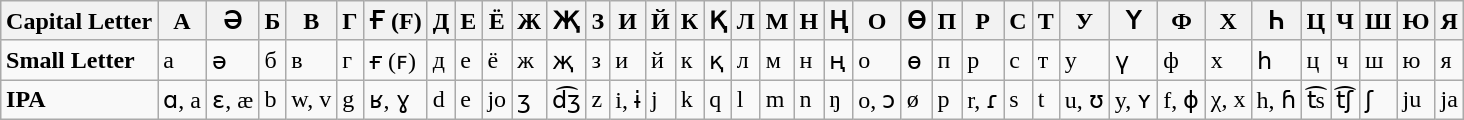<table class="wikitable" style="margin:1em auto;">
<tr>
<th>Capital Letter</th>
<th>А</th>
<th>Ә</th>
<th>Б</th>
<th>В</th>
<th>Г</th>
<th>Ғ (F)</th>
<th>Д</th>
<th>Е</th>
<th>Ё</th>
<th>Ж</th>
<th>Җ</th>
<th>З</th>
<th>И</th>
<th>Й</th>
<th>К</th>
<th>Қ</th>
<th>Л</th>
<th>М</th>
<th>Н</th>
<th>Ң</th>
<th>О</th>
<th>Ө</th>
<th>П</th>
<th>Р</th>
<th>С</th>
<th>Т</th>
<th>У</th>
<th>Ү</th>
<th>Ф</th>
<th>Х</th>
<th>Һ</th>
<th>Ц</th>
<th>Ч</th>
<th>Ш</th>
<th>Ю</th>
<th>Я</th>
</tr>
<tr>
<td><strong>Small Letter</strong></td>
<td>a</td>
<td>ə</td>
<td>б</td>
<td>в</td>
<td>г</td>
<td>ғ (ꜰ)</td>
<td>д</td>
<td>е</td>
<td>ё</td>
<td>ж</td>
<td>җ</td>
<td>з</td>
<td>и</td>
<td>й</td>
<td>к</td>
<td>қ</td>
<td>л</td>
<td>м</td>
<td>н</td>
<td>ң</td>
<td>о</td>
<td>ө</td>
<td>п</td>
<td>р</td>
<td>с</td>
<td>т</td>
<td>у</td>
<td>ү</td>
<td>ф</td>
<td>х</td>
<td>һ</td>
<td>ц</td>
<td>ч</td>
<td>ш</td>
<td>ю</td>
<td>я</td>
</tr>
<tr>
<td><strong>IPA</strong></td>
<td>ɑ, a</td>
<td>ɛ, æ</td>
<td>b</td>
<td>w, v</td>
<td>g</td>
<td>ʁ, ɣ</td>
<td>d</td>
<td>e</td>
<td>jo</td>
<td>ʒ</td>
<td>d͡ʒ</td>
<td>z</td>
<td>i, ɨ</td>
<td>j</td>
<td>k</td>
<td>q</td>
<td>l</td>
<td>m</td>
<td>n</td>
<td>ŋ</td>
<td>o, ɔ</td>
<td>ø</td>
<td>p</td>
<td>r, ɾ</td>
<td>s</td>
<td>t</td>
<td>u, ʊ</td>
<td>y, ʏ</td>
<td>f, ɸ</td>
<td>χ, x</td>
<td>h, ɦ</td>
<td>t͡s</td>
<td>t͡ʃ</td>
<td>ʃ</td>
<td>ju</td>
<td>ja</td>
</tr>
</table>
